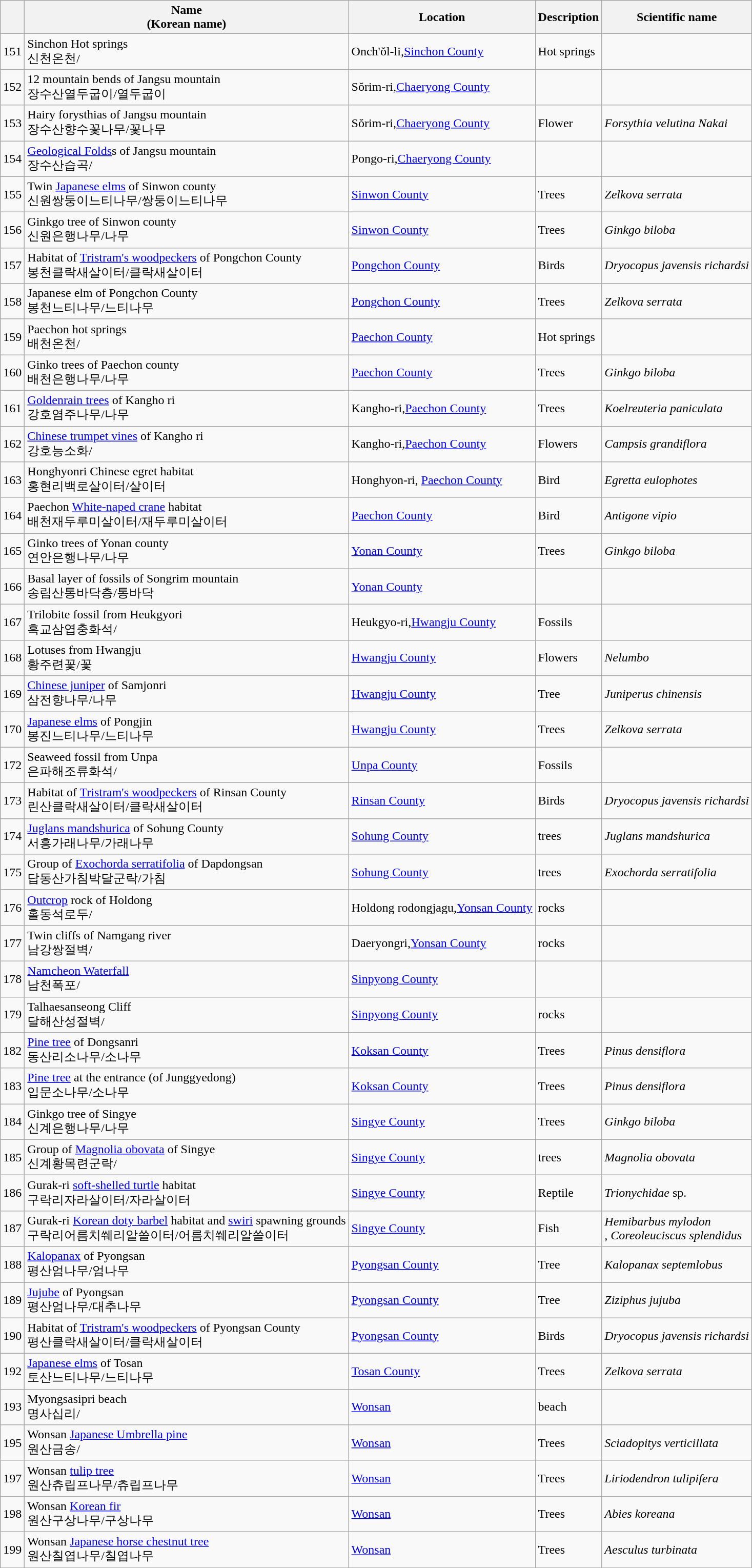<table class="wikitable">
<tr>
<th></th>
<th>Name<br>(Korean name)</th>
<th>Location</th>
<th>Description</th>
<th>Scientific name</th>
</tr>
<tr>
<td>151</td>
<td>Sinchon Hot springs<br>신천온천/</td>
<td>Onch'ŏl-li,<a href='#'>Sinchon County</a></td>
<td>Hot springs</td>
<td></td>
</tr>
<tr>
<td>152</td>
<td>12 mountain bends of Jangsu mountain<br>장수산열두굽이/열두굽이</td>
<td>Sŏrim-ri,<a href='#'>Chaeryong County</a></td>
<td></td>
<td></td>
</tr>
<tr>
<td>153</td>
<td>Hairy forysthias of Jangsu mountain<br>장수산향수꽃나무/꽃나무</td>
<td>Sŏrim-ri,<a href='#'>Chaeryong County</a></td>
<td>Flower</td>
<td><em>Forsythia velutina Nakai</em></td>
</tr>
<tr>
<td>154</td>
<td><a href='#'>Geological Folds</a>s of Jangsu mountain<br>장수산습곡/</td>
<td>Pongo-ri,<a href='#'>Chaeryong County</a></td>
<td></td>
<td></td>
</tr>
<tr>
<td>155</td>
<td>Twin <a href='#'>Japanese elms</a> of Sinwon county<br>신원쌍둥이느티나무/쌍둥이느티나무</td>
<td><a href='#'>Sinwon County</a></td>
<td>Trees</td>
<td><em>Zelkova serrata</em></td>
</tr>
<tr>
<td>156</td>
<td>Ginkgo tree of Sinwon county<br>신원은행나무/나무</td>
<td><a href='#'>Sinwon County</a></td>
<td>Trees</td>
<td><em>Ginkgo biloba</em></td>
</tr>
<tr>
<td>157</td>
<td>Habitat of <a href='#'>Tristram's woodpeckers</a> of Pongchon County<br>봉천클락새살이터/클락새살이터</td>
<td><a href='#'>Pongchon County</a></td>
<td>Birds</td>
<td><em>Dryocopus javensis richardsi</em></td>
</tr>
<tr>
<td>158</td>
<td>Japanese elm of Pongchon County<br>봉천느티나무/느티나무</td>
<td><a href='#'>Pongchon County</a></td>
<td>Trees</td>
<td><em>Zelkova serrata</em></td>
</tr>
<tr>
<td>159</td>
<td>Paechon hot springs<br>배천온천/</td>
<td><a href='#'>Paechon County</a></td>
<td>Hot springs</td>
<td></td>
</tr>
<tr>
<td>160</td>
<td>Ginko trees of Paechon county<br>배천은행나무/나무</td>
<td><a href='#'>Paechon County</a></td>
<td>Trees</td>
<td><em>Ginkgo biloba</em></td>
</tr>
<tr>
<td>161</td>
<td><a href='#'>Goldenrain trees</a> of  Kangho ri<br>강호염주나무/나무</td>
<td>Kangho-ri,<a href='#'>Paechon County</a></td>
<td>Trees</td>
<td><em>Koelreuteria paniculata</em></td>
</tr>
<tr>
<td>162</td>
<td><a href='#'>Chinese trumpet vines</a> of  Kangho ri<br>강호능소화/</td>
<td>Kangho-ri,<a href='#'>Paechon County</a></td>
<td>Flowers</td>
<td><em>Campsis grandiflora</em></td>
</tr>
<tr>
<td>163</td>
<td>Honghyonri Chinese egret habitat<br>홍현리백로살이터/살이터</td>
<td>Honghyon-ri, <a href='#'>Paechon County</a></td>
<td>Bird</td>
<td><em>Egretta eulophotes</em></td>
</tr>
<tr>
<td>164</td>
<td>Paechon <a href='#'>White-naped crane</a> habitat<br>배천재두루미살이터/재두루미살이터</td>
<td><a href='#'>Paechon County</a></td>
<td>Bird</td>
<td><em>Antigone vipio</em></td>
</tr>
<tr>
<td>165</td>
<td>Ginko trees of Yonan county<br>연안은행나무/나무</td>
<td><a href='#'>Yonan County</a></td>
<td>Trees</td>
<td><em>Ginkgo biloba</em></td>
</tr>
<tr>
<td>166</td>
<td>Basal layer of fossils of Songrim mountain<br>송림산통바닥층/통바닥</td>
<td><a href='#'>Yonan County</a></td>
<td></td>
<td></td>
</tr>
<tr>
<td>167</td>
<td>Trilobite fossil from Heukgyori<br>흑교삼엽충화석/</td>
<td>Heukgyo-ri,<a href='#'>Hwangju County</a></td>
<td>Fossils</td>
<td></td>
</tr>
<tr>
<td>168</td>
<td>Lotuses from Hwangju<br>황주련꽃/꽃</td>
<td><a href='#'>Hwangju County</a></td>
<td>Flowers</td>
<td><em>Nelumbo</em></td>
</tr>
<tr>
<td>169</td>
<td><a href='#'>Chinese juniper</a> of Samjonri<br>삼전향나무/나무</td>
<td><a href='#'>Hwangju County</a></td>
<td>Tree</td>
<td><em>Juniperus chinensis</em></td>
</tr>
<tr>
<td>170</td>
<td><a href='#'>Japanese elms</a> of Pongjin<br>봉진느티나무/느티나무</td>
<td><a href='#'>Hwangju County</a></td>
<td>Trees</td>
<td><em>Zelkova serrata</em></td>
</tr>
<tr>
<td>172</td>
<td>Seaweed fossil from Unpa<br>은파해조류화석/</td>
<td><a href='#'>Unpa County</a></td>
<td>Fossils</td>
<td></td>
</tr>
<tr>
<td>173</td>
<td>Habitat of <a href='#'>Tristram's woodpeckers</a> of Rinsan County<br>린산클락새살이터/클락새살이터</td>
<td><a href='#'>Rinsan County</a></td>
<td>Birds</td>
<td><em>Dryocopus javensis richardsi</em></td>
</tr>
<tr>
<td>174</td>
<td><a href='#'>Juglans mandshurica</a> of Sohung County<br>서흥가래나무/가래나무</td>
<td><a href='#'>Sohung County</a></td>
<td>trees</td>
<td><em>Juglans mandshurica</em></td>
</tr>
<tr>
<td>175</td>
<td>Group of <a href='#'>Exochorda serratifolia</a> of Dapdongsan<br>답동산가침박달군락/가침</td>
<td><a href='#'>Sohung County</a></td>
<td>trees</td>
<td><em>Exochorda serratifolia</em></td>
</tr>
<tr>
<td>176</td>
<td><a href='#'>Outcrop</a> rock of Holdong<br>홀동석로두/</td>
<td>Holdong rodongjagu,<a href='#'>Yonsan County</a></td>
<td>rocks</td>
<td></td>
</tr>
<tr>
<td>177</td>
<td>Twin cliffs of Namgang river<br>남강쌍절벽/</td>
<td>Daeryongri,<a href='#'>Yonsan County</a></td>
<td>rocks</td>
<td></td>
</tr>
<tr>
<td>178</td>
<td><a href='#'>Namcheon Waterfall</a><br>남천폭포/</td>
<td><a href='#'>Sinpyong County</a></td>
<td></td>
<td></td>
</tr>
<tr>
<td>179</td>
<td>Talhaesanseong Cliff<br>달해산성절벽/</td>
<td><a href='#'>Sinpyong County</a></td>
<td>rocks</td>
<td></td>
</tr>
<tr>
<td>182</td>
<td><a href='#'>Pine tree</a> of Dongsanri<br>동산리소나무/소나무</td>
<td><a href='#'>Koksan County</a></td>
<td>Trees</td>
<td><em>Pinus densiflora</em></td>
</tr>
<tr>
<td>183</td>
<td><a href='#'>Pine tree</a> at the entrance (of Junggyedong)<br>입문소나무/소나무</td>
<td><a href='#'>Koksan County</a></td>
<td>Trees</td>
<td><em>Pinus densiflora</em></td>
</tr>
<tr>
<td>184</td>
<td>Ginkgo tree of Singye<br>신계은행나무/나무</td>
<td><a href='#'>Singye County</a></td>
<td>Trees</td>
<td><em>Ginkgo biloba</em></td>
</tr>
<tr>
<td>185</td>
<td>Group of <a href='#'>Magnolia obovata</a> of Singye<br>신계황목련군락/</td>
<td><a href='#'>Singye County</a></td>
<td>trees</td>
<td><em>Magnolia obovata</em></td>
</tr>
<tr>
<td>186</td>
<td>Gurak-ri <a href='#'>soft-shelled turtle</a> habitat<br>구락리자라살이터/자라살이터</td>
<td><a href='#'>Singye County</a></td>
<td>Reptile</td>
<td><em>Trionychidae</em> sp.</td>
</tr>
<tr>
<td>187</td>
<td>Gurak-ri <a href='#'>Korean doty barbel</a> habitat and <a href='#'>swiri</a> spawning grounds<br>구락리어름치쒜리알쓸이터/어름치쒜리알쓸이터</td>
<td><a href='#'>Singye County</a></td>
<td>Fish</td>
<td><em>Hemibarbus mylodon</em><br><em>,</em>   <em>Coreoleuciscus splendidus</em></td>
</tr>
<tr>
<td>188</td>
<td><a href='#'>Kalopanax</a> of Pyongsan<br>평산엄나무/엄나무</td>
<td><a href='#'>Pyongsan County</a></td>
<td>Tree</td>
<td><em>Kalopanax septemlobus</em></td>
</tr>
<tr>
<td>189</td>
<td><a href='#'>Jujube</a> of Pyongsan<br>평산엄나무/대추나무</td>
<td><a href='#'>Pyongsan County</a></td>
<td>Tree</td>
<td><em>Ziziphus jujuba </em></td>
</tr>
<tr>
<td>190</td>
<td>Habitat of <a href='#'>Tristram's woodpeckers</a> of Pyongsan County<br>평산클락새살이터/클락새살이터</td>
<td><a href='#'>Pyongsan County</a></td>
<td>Birds</td>
<td><em>Dryocopus javensis richardsi</em></td>
</tr>
<tr>
<td>192</td>
<td><a href='#'>Japanese elms</a> of Tosan<br>토산느티나무/느티나무</td>
<td><a href='#'>Tosan County</a></td>
<td>Trees</td>
<td><em>Zelkova serrata</em></td>
</tr>
<tr>
<td>193</td>
<td>Myongsasipri beach<br>명사십리/</td>
<td><a href='#'>Wonsan</a></td>
<td>beach</td>
<td></td>
</tr>
<tr>
<td>195</td>
<td>Wonsan <a href='#'>Japanese Umbrella pine</a><br>원산금송/</td>
<td><a href='#'>Wonsan</a></td>
<td>Trees</td>
<td><em>Sciadopitys verticillata </em></td>
</tr>
<tr>
<td>197</td>
<td>Wonsan <a href='#'>tulip tree</a><br>원산츄립프나무/츄립프나무</td>
<td><a href='#'>Wonsan</a></td>
<td>Trees</td>
<td><em>Liriodendron tulipifera</em></td>
</tr>
<tr>
<td>198</td>
<td>Wonsan <a href='#'>Korean fir</a><br>원산구상나무/구상나무</td>
<td><a href='#'>Wonsan</a></td>
<td>Trees</td>
<td><em>Abies koreana</em></td>
</tr>
<tr>
<td>199</td>
<td>Wonsan <a href='#'>Japanese horse chestnut tree</a><br>원산칠엽나무/칠엽나무</td>
<td><a href='#'>Wonsan</a></td>
<td>Trees</td>
<td><em>Aesculus turbinata</em></td>
</tr>
</table>
